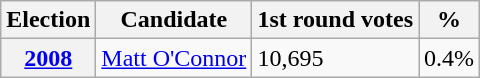<table class="wikitable">
<tr>
<th>Election</th>
<th>Candidate</th>
<th>1st round votes</th>
<th>%</th>
</tr>
<tr>
<th><a href='#'>2008</a></th>
<td><a href='#'>Matt O'Connor</a></td>
<td>10,695</td>
<td>0.4%</td>
</tr>
</table>
